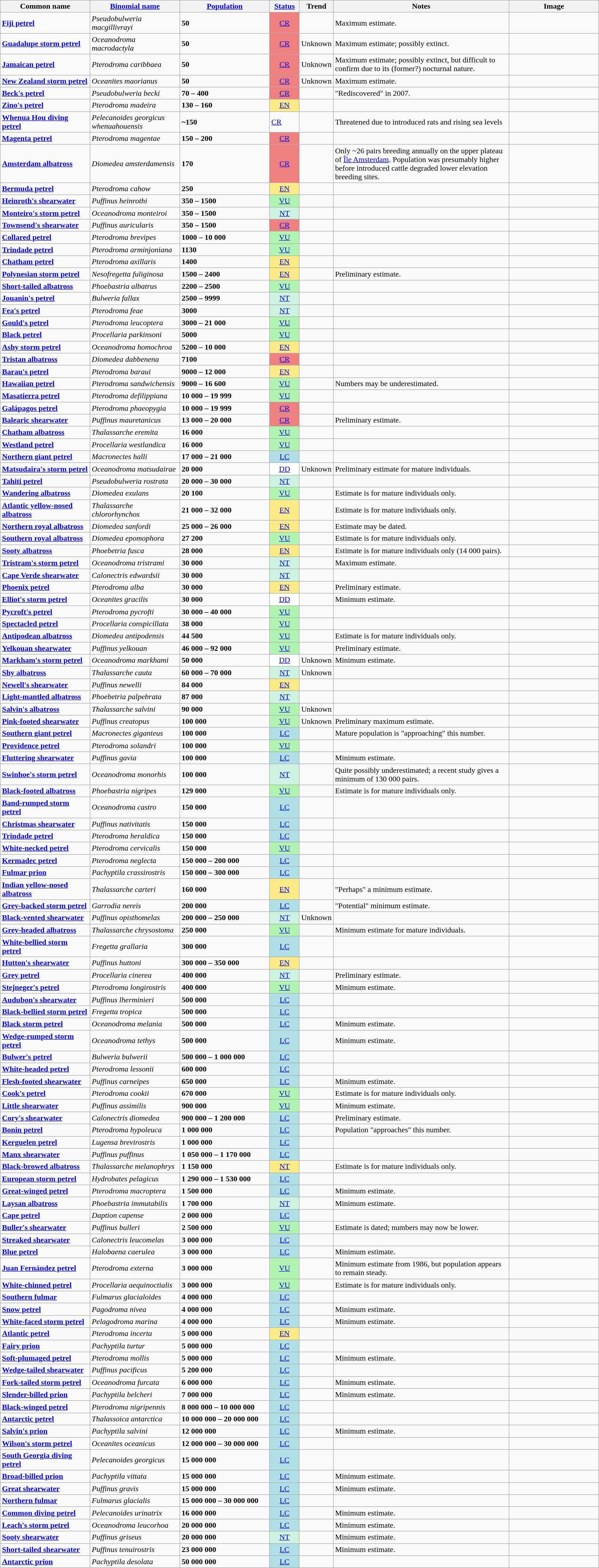<table class="wikitable sortable">
<tr>
<th width="15%">Common name</th>
<th width="15%"><a href='#'>Binomial name</a></th>
<th data-sort-type="number"  width="15%"><a href='#'>Population</a></th>
<th width="5%"><a href='#'>Status</a></th>
<th width="5%">Trend</th>
<th class="unsortable">Notes</th>
<th width="15%" class="unsortable">Image</th>
</tr>
<tr>
<td><strong><a href='#'>Fiji petrel</a></strong></td>
<td><em>Pseudobulweria macgillivrayi</em></td>
<td><strong>50</strong></td>
<td align=center style="background:#F08080"><a href='#'>CR</a></td>
<td align=center></td>
<td>Maximum estimate.</td>
<td></td>
</tr>
<tr>
<td><strong><a href='#'>Guadalupe storm petrel</a></strong></td>
<td><em>Oceanodroma macrodactyla</em></td>
<td><strong>50</strong></td>
<td align=center style="background:#F08080"><a href='#'>CR</a></td>
<td align=center>Unknown</td>
<td>Maximum estimate; possibly extinct.</td>
<td></td>
</tr>
<tr>
<td><strong><a href='#'>Jamaican petrel</a></strong></td>
<td><em>Pterodroma caribbaea</em></td>
<td><strong>50</strong></td>
<td align=center style="background:#F08080"><a href='#'>CR</a></td>
<td align=center>Unknown</td>
<td>Maximum estimate; possibly extinct, but difficult to confirm due to its (former?) nocturnal nature.</td>
<td></td>
</tr>
<tr>
<td><strong><a href='#'>New Zealand storm petrel</a></strong></td>
<td><em>Oceanites maorianus</em></td>
<td><strong>50</strong></td>
<td align=center style="background:#F08080"><a href='#'>CR</a></td>
<td align=center>Unknown</td>
<td>Maximum estimate.</td>
<td></td>
</tr>
<tr>
<td><strong><a href='#'>Beck's petrel</a></strong></td>
<td><em>Pseudobulweria becki</em></td>
<td><strong>70 – 400</strong></td>
<td align=center style="background:#F08080"><a href='#'>CR</a></td>
<td align=center></td>
<td>"Rediscovered" in 2007.</td>
<td></td>
</tr>
<tr>
<td><strong><a href='#'>Zino's petrel</a></strong></td>
<td><em>Pterodroma madeira</em></td>
<td><strong>130 – 160</strong></td>
<td align=center style="background:#FAEB86"><a href='#'>EN</a></td>
<td align=center></td>
<td></td>
<td></td>
</tr>
<tr>
<td><strong><a href='#'>Whenua Hou diving petrel</a></strong></td>
<td><em>Pelecanoides georgicus whenuahouensis</em></td>
<td><strong>~150</strong></td>
<td><a href='#'>CR</a></td>
<td></td>
<td>Threatened due to introduced rats and rising sea levels</td>
<td></td>
</tr>
<tr>
<td><strong><a href='#'>Magenta petrel</a></strong></td>
<td><em>Pterodroma magentae</em></td>
<td><strong>150 – 200</strong></td>
<td align="center" style="background:#F08080"><a href='#'>CR</a></td>
<td align=center></td>
<td></td>
<td></td>
</tr>
<tr>
<td><strong><a href='#'>Amsterdam albatross</a></strong></td>
<td><em>Diomedea amsterdamensis</em></td>
<td><strong>170</strong></td>
<td align=center style="background:#F08080"><a href='#'>CR</a></td>
<td align=center></td>
<td>Only ~26 pairs breeding annually on the upper plateau of <a href='#'>Île Amsterdam</a>. Population was presumably higher before introduced cattle degraded lower elevation breeding sites.</td>
<td></td>
</tr>
<tr>
<td><strong><a href='#'>Bermuda petrel</a></strong></td>
<td><em>Pterodroma cahow</em></td>
<td><strong>250</strong></td>
<td align=center style="background:#FAEB86"><a href='#'>EN</a></td>
<td align=center></td>
<td></td>
<td></td>
</tr>
<tr>
<td><strong><a href='#'>Heinroth's shearwater</a></strong></td>
<td><em>Puffinus heinrothi</em></td>
<td><strong>350 – 1500</strong></td>
<td align=center style="background:#b0f4b0"><a href='#'>VU</a></td>
<td align=center></td>
<td></td>
<td></td>
</tr>
<tr>
<td><strong><a href='#'>Monteiro's storm petrel</a></strong></td>
<td><em>Oceanodroma monteiroi</em></td>
<td><strong>350 – 1500</strong></td>
<td align=center style="background:#CEF2E0"><a href='#'>NT</a></td>
<td align=center></td>
<td></td>
<td></td>
</tr>
<tr>
<td><strong><a href='#'>Townsend's shearwater</a></strong></td>
<td><em>Puffinus auricularis</em></td>
<td><strong>350 – 1500</strong></td>
<td align=center style="background:#F08080"><a href='#'>CR</a></td>
<td align=center></td>
<td></td>
<td></td>
</tr>
<tr>
<td><strong><a href='#'>Collared petrel</a></strong></td>
<td><em>Pterodroma brevipes</em></td>
<td><strong>1000 – 10 000</strong></td>
<td align=center style="background:#b0f4b0"><a href='#'>VU</a></td>
<td align=center></td>
<td></td>
<td></td>
</tr>
<tr>
<td><strong><a href='#'>Trindade petrel</a></strong></td>
<td><em>Pterodroma arminjoniana</em></td>
<td><strong>1130</strong></td>
<td align=center style="background:#b0f4b0"><a href='#'>VU</a></td>
<td align=center></td>
<td></td>
<td></td>
</tr>
<tr>
<td><strong><a href='#'>Chatham petrel</a></strong></td>
<td><em>Pterodroma axillaris</em></td>
<td><strong>1400</strong></td>
<td align=center style="background:#FAEB86"><a href='#'>EN</a></td>
<td align=center></td>
<td></td>
<td></td>
</tr>
<tr>
<td><strong><a href='#'>Polynesian storm petrel</a></strong></td>
<td><em>Nesofregetta fuliginosa</em></td>
<td><strong>1500 – 2400</strong></td>
<td align=center style="background:#FAEB86"><a href='#'>EN</a></td>
<td align=center></td>
<td>Preliminary estimate.</td>
<td></td>
</tr>
<tr>
<td><strong><a href='#'>Short-tailed albatross</a></strong></td>
<td><em>Phoebastria albatrus</em></td>
<td><strong>2200 – 2500</strong></td>
<td align=center style="background:#b0f4b0"><a href='#'>VU</a></td>
<td align=center></td>
<td></td>
<td></td>
</tr>
<tr>
<td><strong><a href='#'>Jouanin's petrel</a></strong></td>
<td><em>Bulweria fallax</em></td>
<td><strong>2500 – 9999</strong></td>
<td align=center style="background:#CEF2E0"><a href='#'>NT</a></td>
<td align=center></td>
<td></td>
<td></td>
</tr>
<tr>
<td><strong><a href='#'>Fea's petrel</a></strong></td>
<td><em>Pterodroma feae</em></td>
<td><strong>3000</strong></td>
<td align=center style="background:#CEF2E0"><a href='#'>NT</a></td>
<td align=center></td>
<td></td>
<td></td>
</tr>
<tr>
<td><strong><a href='#'>Gould's petrel</a></strong></td>
<td><em>Pterodroma leucoptera</em></td>
<td><strong>3000 – 21 000</strong></td>
<td align=center style="background:#b0f4b0"><a href='#'>VU</a></td>
<td align=center></td>
<td></td>
<td></td>
</tr>
<tr>
<td><strong><a href='#'>Black petrel</a></strong></td>
<td><em>Procellaria parkinsoni</em></td>
<td><strong>5000</strong></td>
<td align=center style="background:#b0f4b0"><a href='#'>VU</a></td>
<td align=center></td>
<td></td>
<td></td>
</tr>
<tr>
<td><strong><a href='#'>Ashy storm petrel</a></strong></td>
<td><em>Oceanodroma homochroa</em></td>
<td><strong>5200 – 10 000</strong></td>
<td align=center style="background:#FAEB86"><a href='#'>EN</a></td>
<td align=center></td>
<td></td>
<td></td>
</tr>
<tr>
<td><strong><a href='#'>Tristan albatross</a></strong></td>
<td><em>Diomedea dabbenena</em></td>
<td><strong>7100</strong></td>
<td align=center style="background:#F08080"><a href='#'>CR</a></td>
<td align=center></td>
<td></td>
<td></td>
</tr>
<tr>
<td><strong><a href='#'>Barau's petrel</a></strong></td>
<td><em>Pterodroma baraui</em></td>
<td><strong>9000 – 12 000</strong></td>
<td align=center style="background:#FAEB86"><a href='#'>EN</a></td>
<td align=center></td>
<td></td>
<td></td>
</tr>
<tr>
<td><strong><a href='#'>Hawaiian petrel</a></strong></td>
<td><em>Pterodroma sandwichensis</em></td>
<td><strong>9000 – 16 600</strong></td>
<td align=center style="background:#b0f4b0"><a href='#'>VU</a></td>
<td align=center></td>
<td>Numbers may be underestimated.</td>
<td></td>
</tr>
<tr>
<td><strong><a href='#'>Masatierra petrel</a></strong></td>
<td><em>Pterodroma defilippiana</em></td>
<td><strong>10 000 – 19 999</strong></td>
<td align=center style="background:#b0f4b0"><a href='#'>VU</a></td>
<td align=center></td>
<td></td>
<td></td>
</tr>
<tr>
<td><strong><a href='#'>Galápagos petrel</a></strong></td>
<td><em>Pterodroma phaeopygia</em></td>
<td><strong>10 000 – 19 999</strong></td>
<td align=center style="background:#F08080"><a href='#'>CR</a></td>
<td align=center></td>
<td></td>
<td></td>
</tr>
<tr>
<td><strong><a href='#'>Balearic shearwater</a></strong></td>
<td><em>Puffinus mauretanicus</em></td>
<td><strong>13 000 – 20 000</strong></td>
<td align=center style="background:#F08080"><a href='#'>CR</a></td>
<td align=center></td>
<td>Preliminary estimate.</td>
<td></td>
</tr>
<tr>
<td><strong><a href='#'>Chatham albatross</a></strong></td>
<td><em>Thalassarche eremita</em></td>
<td><strong>16 000 </strong></td>
<td align=center style="background:#b0f4b0"><a href='#'>VU</a></td>
<td align=center></td>
<td></td>
<td></td>
</tr>
<tr>
<td><strong><a href='#'>Westland petrel</a></strong></td>
<td><em>Procellaria westlandica</em></td>
<td><strong>16 000</strong></td>
<td align=center style="background:#b0f4b0"><a href='#'>VU</a></td>
<td align=center></td>
<td></td>
<td></td>
</tr>
<tr>
<td><strong><a href='#'>Northern giant petrel</a></strong></td>
<td><em>Macronectes halli</em></td>
<td><strong>17 000 – 21 000</strong></td>
<td align=center style="background:#B0E0E6"><a href='#'>LC</a></td>
<td align=center></td>
<td></td>
<td></td>
</tr>
<tr>
<td><strong><a href='#'>Matsudaira's storm petrel</a></strong></td>
<td><em>Oceanodroma matsudairae</em></td>
<td><strong>20 000</strong></td>
<td align=center style="background:#FFFFFF"><a href='#'>DD</a></td>
<td align=center>Unknown</td>
<td>Preliminary estimate for mature individuals.</td>
<td></td>
</tr>
<tr>
<td><strong><a href='#'>Tahiti petrel</a></strong></td>
<td><em>Pseudobulweria rostrata</em></td>
<td><strong>20 000 – 30 000</strong></td>
<td align=center style="background:#CEF2E0"><a href='#'>NT</a></td>
<td align=center></td>
<td></td>
<td></td>
</tr>
<tr>
<td><strong><a href='#'>Wandering albatross</a></strong></td>
<td><em>Diomedea exulans</em></td>
<td><strong>20 100</strong></td>
<td align=center style="background:#b0f4b0"><a href='#'>VU</a></td>
<td align=center></td>
<td>Estimate is for mature individuals only.</td>
<td></td>
</tr>
<tr>
<td><strong><a href='#'>Atlantic yellow-nosed albatross</a></strong></td>
<td><em>Thalassarche chlororhynchos</em></td>
<td><strong>21 000 – 32 000 </strong></td>
<td align=center style="background:#FAEB86"><a href='#'>EN</a></td>
<td align=center></td>
<td>Estimate is for mature individuals only.</td>
<td></td>
</tr>
<tr>
<td><strong><a href='#'>Northern royal albatross</a></strong></td>
<td><em>Diomedea sanfordi</em></td>
<td><strong>25 000 – 26 000</strong></td>
<td align=center style="background:#FAEB86"><a href='#'>EN</a></td>
<td align=center></td>
<td>Estimate may be dated.</td>
<td></td>
</tr>
<tr>
<td><strong><a href='#'>Southern royal albatross</a></strong></td>
<td><em>Diomedea epomophora</em></td>
<td><strong>27 200</strong></td>
<td align=center style="background:#b0f4b0"><a href='#'>VU</a></td>
<td align=center></td>
<td>Estimate is for mature individuals only.</td>
<td></td>
</tr>
<tr>
<td><strong><a href='#'>Sooty albatross</a></strong></td>
<td><em>Phoebetria fusca</em></td>
<td><strong>28 000</strong></td>
<td align=center style="background:#FAEB86"><a href='#'>EN</a></td>
<td align=center></td>
<td>Estimate is for mature individuals only (14 000 pairs).</td>
<td></td>
</tr>
<tr>
<td><strong><a href='#'>Tristram's storm petrel</a></strong></td>
<td><em>Oceanodroma tristrami</em></td>
<td><strong>30 000</strong></td>
<td align=center style="background:#CEF2E0"><a href='#'>NT</a></td>
<td align=center></td>
<td>Maximum estimate.</td>
<td></td>
</tr>
<tr>
<td><strong><a href='#'>Cape Verde shearwater</a></strong></td>
<td><em>Calonectris edwardsii</em></td>
<td><strong>30 000</strong></td>
<td align=center style="background:#CEF2E0"><a href='#'>NT</a></td>
<td align=center></td>
<td></td>
<td></td>
</tr>
<tr>
<td><strong><a href='#'>Phoenix petrel</a></strong></td>
<td><em>Pterodroma alba</em></td>
<td><strong>30 000</strong></td>
<td align=center style="background:#FAEB86"><a href='#'>EN</a></td>
<td align=center></td>
<td>Preliminary estimate.</td>
<td></td>
</tr>
<tr>
<td><strong><a href='#'>Elliot's storm petrel</a></strong></td>
<td><em>Oceanites gracilis</em></td>
<td><strong>30 000</strong></td>
<td align=center style="background:#FFFFFF"><a href='#'>DD</a></td>
<td align=center></td>
<td>Minimum estimate.</td>
<td></td>
</tr>
<tr>
<td><strong><a href='#'>Pycroft's petrel</a></strong></td>
<td><em>Pterodroma pycrofti</em></td>
<td><strong>30 000 – 40 000</strong></td>
<td align=center style="background:#b0f4b0"><a href='#'>VU</a></td>
<td align=center></td>
<td></td>
<td></td>
</tr>
<tr>
<td><strong><a href='#'>Spectacled petrel</a></strong></td>
<td><em>Procellaria conspicillata</em></td>
<td><strong>38 000</strong></td>
<td align=center style="background:#b0f4b0"><a href='#'>VU</a></td>
<td align=center></td>
<td></td>
<td></td>
</tr>
<tr>
<td><strong><a href='#'>Antipodean albatross</a></strong></td>
<td><em>Diomedea antipodensis</em></td>
<td><strong>44 500</strong></td>
<td align=center style="background:#b0f4b0"><a href='#'>VU</a></td>
<td align=center></td>
<td>Estimate is for mature individuals only.</td>
<td></td>
</tr>
<tr>
<td><strong><a href='#'>Yelkouan shearwater</a></strong></td>
<td><em>Puffinus yelkouan</em></td>
<td><strong>46 000 – 92 000 </strong></td>
<td align=center style="background:#b0f4b0"><a href='#'>VU</a></td>
<td align=center></td>
<td>Preliminary estimate.</td>
<td></td>
</tr>
<tr>
<td><strong><a href='#'>Markham's storm petrel</a></strong></td>
<td><em>Oceanodroma markhami</em></td>
<td><strong>50 000</strong></td>
<td align=center style="background:#FFFFFF"><a href='#'>DD</a></td>
<td align=center>Unknown</td>
<td>Minimum estimate.</td>
<td></td>
</tr>
<tr>
<td><strong><a href='#'>Shy albatross</a></strong></td>
<td><em>Thalassarche cauta</em></td>
<td><strong>60 000 – 70 000 </strong></td>
<td align=center style="background:#CEF2E0"><a href='#'>NT</a></td>
<td align=center>Unknown</td>
<td></td>
<td></td>
</tr>
<tr>
<td><strong><a href='#'>Newell's shearwater</a></strong></td>
<td><em>Puffinus newelli</em></td>
<td><strong>84 000</strong></td>
<td align=center style="background:#FAEB86"><a href='#'>EN</a></td>
<td align=center></td>
<td></td>
<td></td>
</tr>
<tr>
<td><strong><a href='#'>Light-mantled albatross</a></strong></td>
<td><em>Phoebetria palpebrata</em></td>
<td><strong>87 000</strong></td>
<td align=center style="background:#CEF2E0"><a href='#'>NT</a></td>
<td align=center></td>
<td></td>
<td></td>
</tr>
<tr>
<td><strong><a href='#'>Salvin's albatross</a></strong></td>
<td><em>Thalassarche salvini</em></td>
<td><strong>90 000 </strong></td>
<td align=center style="background:#b0f4b0"><a href='#'>VU</a></td>
<td align=center>Unknown</td>
<td></td>
<td></td>
</tr>
<tr>
<td><strong><a href='#'>Pink-footed shearwater</a></strong></td>
<td><em>Puffinus creatopus</em></td>
<td><strong>100 000</strong></td>
<td align=center style="background:#b0f4b0"><a href='#'>VU</a></td>
<td align=center>Unknown</td>
<td>Preliminary maximum estimate.</td>
<td></td>
</tr>
<tr>
<td><strong><a href='#'>Southern giant petrel</a></strong></td>
<td><em>Macronectes giganteus</em></td>
<td><strong>100 000</strong></td>
<td align=center style="background:#B0E0E6"><a href='#'>LC</a></td>
<td align=center></td>
<td>Mature population is "approaching" this number.</td>
<td></td>
</tr>
<tr>
<td><strong><a href='#'>Providence petrel</a></strong></td>
<td><em>Pterodroma solandri</em></td>
<td><strong>100 000</strong></td>
<td align=center style="background:#b0f4b0"><a href='#'>VU</a></td>
<td align=center></td>
<td></td>
<td></td>
</tr>
<tr>
<td><strong><a href='#'>Fluttering shearwater</a></strong></td>
<td><em>Puffinus gavia</em></td>
<td><strong>100 000</strong></td>
<td align=center style="background:#B0E0E6"><a href='#'>LC</a></td>
<td align=center></td>
<td>Minimum estimate.</td>
<td></td>
</tr>
<tr>
<td><strong><a href='#'>Swinhoe's storm petrel</a></strong></td>
<td><em>Oceanodroma monorhis</em></td>
<td><strong>100 000</strong></td>
<td align=center style="background:#CEF2E0"><a href='#'>NT</a></td>
<td align=center></td>
<td>Quite possibly underestimated; a recent study gives a minimum of 130 000 pairs.</td>
<td></td>
</tr>
<tr>
<td><strong><a href='#'>Black-footed albatross</a></strong></td>
<td><em>Phoebastria nigripes</em></td>
<td><strong>129 000</strong></td>
<td align=center style="background:#b0f4b0"><a href='#'>VU</a></td>
<td align=center></td>
<td>Estimate is for mature individuals only.</td>
<td></td>
</tr>
<tr>
<td><strong><a href='#'>Band-rumped storm petrel</a></strong></td>
<td><em>Oceanodroma castro</em></td>
<td><strong>150 000</strong></td>
<td align=center style="background:#B0E0E6"><a href='#'>LC</a></td>
<td align=center></td>
<td></td>
<td></td>
</tr>
<tr>
<td><strong><a href='#'>Christmas shearwater</a></strong></td>
<td><em>Puffinus nativitatis</em></td>
<td><strong>150 000</strong></td>
<td align=center style="background:#B0E0E6"><a href='#'>LC</a></td>
<td align=center></td>
<td></td>
<td></td>
</tr>
<tr>
<td><strong><a href='#'>Trindade petrel</a></strong></td>
<td><em>Pterodroma heraldica</em></td>
<td><strong>150 000</strong></td>
<td align=center style="background:#B0E0E6"><a href='#'>LC</a></td>
<td align=center></td>
<td></td>
<td></td>
</tr>
<tr>
<td><strong><a href='#'>White-necked petrel</a></strong></td>
<td><em>Pterodroma cervicalis</em></td>
<td><strong>150 000</strong></td>
<td align=center style="background:#b0f4b0"><a href='#'>VU</a></td>
<td align=center></td>
<td></td>
<td></td>
</tr>
<tr>
<td><strong><a href='#'>Kermadec petrel</a></strong></td>
<td><em>Pterodroma neglecta</em></td>
<td><strong>150 000 – 200 000</strong></td>
<td align=center style="background:#B0E0E6"><a href='#'>LC</a></td>
<td align=center></td>
<td></td>
<td></td>
</tr>
<tr>
<td><strong><a href='#'>Fulmar prion</a></strong></td>
<td><em>Pachyptila crassirostris</em></td>
<td><strong>150 000 – 300 000</strong></td>
<td align=center style="background:#B0E0E6"><a href='#'>LC</a></td>
<td align=center></td>
<td></td>
<td></td>
</tr>
<tr>
<td><strong><a href='#'>Indian yellow-nosed albatross</a></strong></td>
<td><em>Thalassarche carteri</em></td>
<td><strong>160 000 </strong></td>
<td align=center style="background:#FAEB86"><a href='#'>EN</a></td>
<td align=center></td>
<td>"Perhaps" a minimum estimate.</td>
<td></td>
</tr>
<tr>
<td><strong><a href='#'>Grey-backed storm petrel</a></strong></td>
<td><em>Garrodia nereis</em></td>
<td><strong>200 000</strong></td>
<td align=center style="background:#B0E0E6"><a href='#'>LC</a></td>
<td align=center></td>
<td>"Potential" minimum estimate.</td>
<td></td>
</tr>
<tr>
<td><strong><a href='#'>Black-vented shearwater</a></strong></td>
<td><em>Puffinus opisthomelas</em></td>
<td><strong>200 000 – 250 000</strong></td>
<td align=center style="background:#CEF2E0"><a href='#'>NT</a></td>
<td align=center>Unknown</td>
<td></td>
<td></td>
</tr>
<tr>
<td><strong><a href='#'>Grey-headed albatross</a></strong></td>
<td><em>Thalassarche chrysostoma</em></td>
<td><strong>250 000 </strong></td>
<td align=center style="background:#b0f4b0"><a href='#'>VU</a></td>
<td align=center></td>
<td>Minimum estimate for mature individuals.</td>
<td></td>
</tr>
<tr>
<td><strong><a href='#'>White-bellied storm petrel</a></strong></td>
<td><em>Fregetta grallaria</em></td>
<td><strong>300 000</strong></td>
<td align=center style="background:#B0E0E6"><a href='#'>LC</a></td>
<td align=center></td>
<td></td>
<td></td>
</tr>
<tr>
<td><strong><a href='#'>Hutton's shearwater</a></strong></td>
<td><em>Puffinus huttoni</em></td>
<td><strong>300 000 – 350 000</strong></td>
<td align=center style="background:#FAEB86"><a href='#'>EN</a></td>
<td align=center></td>
<td></td>
<td></td>
</tr>
<tr>
<td><strong><a href='#'>Grey petrel</a></strong></td>
<td><em>Procellaria cinerea</em></td>
<td><strong>400 000</strong></td>
<td align=center style="background:#CEF2E0"><a href='#'>NT</a></td>
<td align=center></td>
<td>Preliminary estimate.</td>
<td></td>
</tr>
<tr>
<td><strong><a href='#'>Stejneger's petrel</a></strong></td>
<td><em>Pterodroma longirostris</em></td>
<td><strong>400 000</strong></td>
<td align=center style="background:#b0f4b0"><a href='#'>VU</a></td>
<td align=center></td>
<td>Minimum estimate.</td>
<td></td>
</tr>
<tr>
<td><strong><a href='#'>Audubon's shearwater</a></strong></td>
<td><em>Puffinus lherminieri</em></td>
<td><strong>500 000</strong></td>
<td align=center style="background:#B0E0E6"><a href='#'>LC</a></td>
<td align=center></td>
<td></td>
<td></td>
</tr>
<tr>
<td><strong><a href='#'>Black-bellied storm petrel</a></strong></td>
<td><em>Fregetta tropica</em></td>
<td><strong>500 000</strong></td>
<td align=center style="background:#B0E0E6"><a href='#'>LC</a></td>
<td align=center></td>
<td></td>
<td></td>
</tr>
<tr>
<td><strong><a href='#'>Black storm petrel</a></strong></td>
<td><em>Oceanodroma melania</em></td>
<td><strong>500 000</strong></td>
<td align=center style="background:#B0E0E6"><a href='#'>LC</a></td>
<td align=center></td>
<td>Minimum estimate.</td>
<td></td>
</tr>
<tr>
<td><strong><a href='#'>Wedge-rumped storm petrel</a></strong></td>
<td><em>Oceanodroma tethys</em></td>
<td><strong>500 000</strong></td>
<td align=center style="background:#B0E0E6"><a href='#'>LC</a></td>
<td align=center></td>
<td>Minimum estimate.</td>
<td></td>
</tr>
<tr>
<td><strong><a href='#'>Bulwer's petrel</a></strong></td>
<td><em>Bulweria bulwerii</em></td>
<td><strong>500 000 – 1 000 000</strong></td>
<td align=center style="background:#B0E0E6"><a href='#'>LC</a></td>
<td align=center></td>
<td></td>
<td></td>
</tr>
<tr>
<td><strong><a href='#'>White-headed petrel</a></strong></td>
<td><em>Pterodroma lessonii</em></td>
<td><strong>600 000</strong></td>
<td align=center style="background:#B0E0E6"><a href='#'>LC</a></td>
<td align=center></td>
<td></td>
<td></td>
</tr>
<tr>
<td><strong><a href='#'>Flesh-footed shearwater</a></strong></td>
<td><em>Puffinus carneipes</em></td>
<td><strong>650 000</strong></td>
<td align=center style="background:#B0E0E6"><a href='#'>LC</a></td>
<td align=center></td>
<td>Minimum estimate.</td>
<td></td>
</tr>
<tr>
<td><strong><a href='#'>Cook's petrel</a></strong></td>
<td><em>Pterodroma cookii</em></td>
<td><strong>670 000</strong></td>
<td align=center style="background:#b0f4b0"><a href='#'>VU</a></td>
<td align=center></td>
<td>Estimate is for mature individuals only.</td>
<td></td>
</tr>
<tr>
<td><strong><a href='#'>Little shearwater</a></strong></td>
<td><em>Puffinus assimilis</em></td>
<td><strong>900 000</strong></td>
<td align=center style="background:#b0f4b0"><a href='#'>VU</a></td>
<td align=center></td>
<td>Minimum estimate.</td>
<td></td>
</tr>
<tr>
<td><strong><a href='#'>Cory's shearwater</a></strong></td>
<td><em>Calonectris diomedea</em></td>
<td><strong>900 000 – 1 200 000</strong></td>
<td align=center style="background:#B0E0E6"><a href='#'>LC</a></td>
<td align=center></td>
<td>Preliminary estimate.</td>
<td></td>
</tr>
<tr>
<td><strong><a href='#'>Bonin petrel</a></strong></td>
<td><em>Pterodroma hypoleuca</em></td>
<td><strong>1 000 000</strong></td>
<td align=center style="background:#B0E0E6"><a href='#'>LC</a></td>
<td align=center></td>
<td>Population "approaches" this number.</td>
<td></td>
</tr>
<tr>
<td><strong><a href='#'>Kerguelen petrel</a></strong></td>
<td><em>Lugensa brevirostris</em></td>
<td><strong>1 000 000</strong></td>
<td align=center style="background:#B0E0E6"><a href='#'>LC</a></td>
<td align=center></td>
<td></td>
<td></td>
</tr>
<tr>
<td><strong><a href='#'>Manx shearwater</a></strong></td>
<td><em>Puffinus puffinus</em></td>
<td><strong>1 050 000 – 1 170 000 </strong></td>
<td align=center style="background:#B0E0E6"><a href='#'>LC</a></td>
<td align=center></td>
<td></td>
<td></td>
</tr>
<tr>
<td><strong><a href='#'>Black-browed albatross</a></strong></td>
<td><em>Thalassarche melanophrys</em></td>
<td><strong>1 150 000 </strong></td>
<td align=center style="background:#FAEB86"><a href='#'>NT</a></td>
<td align=center></td>
<td>Estimate is for mature individuals only.</td>
<td></td>
</tr>
<tr>
<td><strong><a href='#'>European storm petrel</a></strong></td>
<td><em>Hydrobates pelagicus</em></td>
<td><strong>1 290 000 – 1 530 000 </strong></td>
<td align=center style="background:#B0E0E6"><a href='#'>LC</a></td>
<td align=center></td>
<td></td>
<td></td>
</tr>
<tr>
<td><strong><a href='#'>Great-winged petrel</a></strong></td>
<td><em>Pterodroma macroptera</em></td>
<td><strong>1 500 000</strong></td>
<td align=center style="background:#B0E0E6"><a href='#'>LC</a></td>
<td align=center></td>
<td>Minimum estimate.</td>
<td></td>
</tr>
<tr>
<td><strong><a href='#'>Laysan albatross</a></strong></td>
<td><em>Phoebastria immutabilis</em></td>
<td><strong>1 700 000</strong></td>
<td align=center style="background:#CEF2E0"><a href='#'>NT</a></td>
<td align=center></td>
<td>Minimum estimate.</td>
<td></td>
</tr>
<tr>
<td><strong><a href='#'>Cape petrel</a></strong></td>
<td><em>Daption capense</em></td>
<td><strong>2 000 000</strong></td>
<td align=center style="background:#B0E0E6"><a href='#'>LC</a></td>
<td align=center></td>
<td></td>
<td></td>
</tr>
<tr>
<td><strong><a href='#'>Buller's shearwater</a></strong></td>
<td><em>Puffinus bulleri</em></td>
<td><strong>2 500 000</strong></td>
<td align=center style="background:#b0f4b0"><a href='#'>VU</a></td>
<td align=center></td>
<td>Estimate is dated; numbers may now be lower.</td>
<td></td>
</tr>
<tr>
<td><strong><a href='#'>Streaked shearwater</a></strong></td>
<td><em>Calonectris leucomelas</em></td>
<td><strong>3 000 000</strong></td>
<td align=center style="background:#B0E0E6"><a href='#'>LC</a></td>
<td align=center></td>
<td></td>
<td></td>
</tr>
<tr>
<td><strong><a href='#'>Blue petrel</a></strong></td>
<td><em>Halobaena caerulea</em></td>
<td><strong>3 000 000</strong></td>
<td align=center style="background:#B0E0E6"><a href='#'>LC</a></td>
<td align=center></td>
<td>Minimum estimate.</td>
<td></td>
</tr>
<tr>
<td><strong><a href='#'>Juan Fernández petrel</a></strong></td>
<td><em>Pterodroma externa</em></td>
<td><strong>3 000 000</strong></td>
<td align=center style="background:#b0f4b0"><a href='#'>VU</a></td>
<td align=center></td>
<td>Minimum estimate from 1986, but population appears to remain steady.</td>
<td></td>
</tr>
<tr>
<td><strong><a href='#'>White-chinned petrel</a></strong></td>
<td><em>Procellaria aequinoctialis</em></td>
<td><strong>3 000 000</strong></td>
<td align=center style="background:#b0f4b0"><a href='#'>VU</a></td>
<td align=center></td>
<td>Estimate is for mature individuals only.</td>
<td></td>
</tr>
<tr>
<td><strong><a href='#'>Southern fulmar</a></strong></td>
<td><em>Fulmarus glacialoides</em></td>
<td><strong>4 000 000</strong></td>
<td align=center style="background:#B0E0E6"><a href='#'>LC</a></td>
<td align=center></td>
<td></td>
<td></td>
</tr>
<tr>
<td><strong><a href='#'>Snow petrel</a></strong></td>
<td><em>Pagodroma nivea</em></td>
<td><strong>4 000 000</strong></td>
<td align=center style="background:#B0E0E6"><a href='#'>LC</a></td>
<td align=center></td>
<td>Minimum estimate.</td>
<td></td>
</tr>
<tr>
<td><strong><a href='#'>White-faced storm petrel</a></strong></td>
<td><em>Pelagodroma marina</em></td>
<td><strong>4 000 000</strong></td>
<td align=center style="background:#B0E0E6"><a href='#'>LC</a></td>
<td align=center></td>
<td>Minimum estimate.</td>
<td></td>
</tr>
<tr>
<td><strong><a href='#'>Atlantic petrel</a></strong></td>
<td><em>Pterodroma incerta</em></td>
<td><strong>5 000 000</strong></td>
<td align=center style="background:#FAEB86"><a href='#'>EN</a></td>
<td align=center></td>
<td></td>
<td></td>
</tr>
<tr>
<td><strong><a href='#'>Fairy prion</a></strong></td>
<td><em>Pachyptila turtur</em></td>
<td><strong>5 000 000</strong></td>
<td align=center style="background:#B0E0E6"><a href='#'>LC</a></td>
<td align=center></td>
<td></td>
<td></td>
</tr>
<tr>
<td><strong><a href='#'>Soft-plumaged petrel</a></strong></td>
<td><em>Pterodroma mollis</em></td>
<td><strong>5 000 000</strong></td>
<td align=center style="background:#B0E0E6"><a href='#'>LC</a></td>
<td align=center></td>
<td>Minimum estimate.</td>
<td></td>
</tr>
<tr>
<td><strong><a href='#'>Wedge-tailed shearwater</a></strong></td>
<td><em>Puffinus pacificus</em></td>
<td><strong>5 200 000</strong></td>
<td align=center style="background:#B0E0E6"><a href='#'>LC</a></td>
<td align=center></td>
<td></td>
<td></td>
</tr>
<tr>
<td><strong><a href='#'>Fork-tailed storm petrel</a></strong></td>
<td><em>Oceanodroma furcata</em></td>
<td><strong>6 000 000</strong></td>
<td align=center style="background:#B0E0E6"><a href='#'>LC</a></td>
<td align=center></td>
<td>Minimum estimate.</td>
<td></td>
</tr>
<tr>
<td><strong><a href='#'>Slender-billed prion</a></strong></td>
<td><em>Pachyptila belcheri</em></td>
<td><strong>7 000 000</strong></td>
<td align=center style="background:#B0E0E6"><a href='#'>LC</a></td>
<td align=center></td>
<td>Minimum estimate.</td>
<td></td>
</tr>
<tr>
<td><strong><a href='#'>Black-winged petrel</a></strong></td>
<td><em>Pterodroma nigripennis</em></td>
<td><strong>8 000 000 – 10 000 000</strong></td>
<td align=center style="background:#B0E0E6"><a href='#'>LC</a></td>
<td align=center></td>
<td></td>
<td></td>
</tr>
<tr>
<td><strong><a href='#'>Antarctic petrel</a></strong></td>
<td><em>Thalassoica antarctica</em></td>
<td><strong>10 000 000 – 20 000 000 </strong></td>
<td align=center style="background:#B0E0E6"><a href='#'>LC</a></td>
<td align=center></td>
<td></td>
<td></td>
</tr>
<tr>
<td><strong><a href='#'>Salvin's prion</a></strong></td>
<td><em>Pachyptila salvini</em></td>
<td><strong>12 000 000</strong></td>
<td align=center style="background:#B0E0E6"><a href='#'>LC</a></td>
<td align=center></td>
<td>Minimum estimate.</td>
<td></td>
</tr>
<tr>
<td><strong><a href='#'>Wilson's storm petrel</a></strong></td>
<td><em>Oceanites oceanicus</em></td>
<td><strong>12 000 000 – 30 000 000</strong></td>
<td align=center style="background:#B0E0E6"><a href='#'>LC</a></td>
<td align=center></td>
<td></td>
<td></td>
</tr>
<tr>
<td><strong><a href='#'>South Georgia diving petrel</a></strong></td>
<td><em>Pelecanoides georgicus</em></td>
<td><strong>15 000 000</strong></td>
<td align=center style="background:#B0E0E6"><a href='#'>LC</a></td>
<td align=center></td>
<td></td>
<td></td>
</tr>
<tr>
<td><strong><a href='#'>Broad-billed prion</a></strong></td>
<td><em>Pachyptila vittata</em></td>
<td><strong>15 000 000</strong></td>
<td align=center style="background:#B0E0E6"><a href='#'>LC</a></td>
<td align=center></td>
<td>Minimum estimate.</td>
<td></td>
</tr>
<tr>
<td><strong><a href='#'>Great shearwater</a></strong></td>
<td><em>Puffinus gravis</em></td>
<td><strong>15 000 000</strong></td>
<td align=center style="background:#B0E0E6"><a href='#'>LC</a></td>
<td align=center></td>
<td>Minimum estimate.</td>
<td></td>
</tr>
<tr>
<td><strong><a href='#'>Northern fulmar</a></strong></td>
<td><em>Fulmarus glacialis</em></td>
<td><strong>15 000 000 – 30 000 000</strong></td>
<td align=center style="background:#B0E0E6"><a href='#'>LC</a></td>
<td align=center></td>
<td></td>
<td></td>
</tr>
<tr>
<td><strong><a href='#'>Common diving petrel</a></strong></td>
<td><em>Pelecanoides urinatrix</em></td>
<td><strong>16 000 000</strong></td>
<td align=center style="background:#B0E0E6"><a href='#'>LC</a></td>
<td align=center></td>
<td>Minimum estimate.</td>
<td></td>
</tr>
<tr>
<td><strong><a href='#'>Leach's storm petrel</a></strong></td>
<td><em>Oceanodroma leucorhoa</em></td>
<td><strong>20 000 000</strong></td>
<td align=center style="background:#B0E0E6"><a href='#'>LC</a></td>
<td align=center></td>
<td>Minimum estimate.</td>
<td></td>
</tr>
<tr>
<td><strong><a href='#'>Sooty shearwater</a></strong></td>
<td><em>Puffinus griseus</em></td>
<td><strong>20 000 000</strong></td>
<td align=center style="background:#CEF2E0"><a href='#'>NT</a></td>
<td align=center></td>
<td>Minimum estimate.</td>
<td></td>
</tr>
<tr>
<td><strong><a href='#'>Short-tailed shearwater</a></strong></td>
<td><em>Puffinus tenuirostris</em></td>
<td><strong>23 000 000 </strong></td>
<td align=center style="background:#B0E0E6"><a href='#'>LC</a></td>
<td align=center></td>
<td>Minimum estimate.</td>
<td></td>
</tr>
<tr>
<td><strong><a href='#'>Antarctic prion</a></strong></td>
<td><em>Pachyptila desolata</em></td>
<td><strong>50 000 000</strong></td>
<td align=center style="background:#B0E0E6"><a href='#'>LC</a></td>
<td align=center></td>
<td></td>
<td></td>
</tr>
</table>
